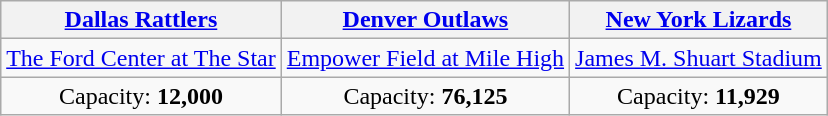<table class="wikitable" style="margin:1em auto; text-align:center">
<tr>
<th><a href='#'>Dallas Rattlers</a></th>
<th><a href='#'>Denver Outlaws</a></th>
<th><a href='#'>New York Lizards</a></th>
</tr>
<tr>
<td><a href='#'>The Ford Center at The Star</a></td>
<td><a href='#'>Empower Field at Mile High</a></td>
<td><a href='#'>James M. Shuart Stadium</a></td>
</tr>
<tr>
<td>Capacity: <strong>12,000</strong></td>
<td>Capacity: <strong>76,125</strong></td>
<td>Capacity: <strong>11,929</strong></td>
</tr>
</table>
